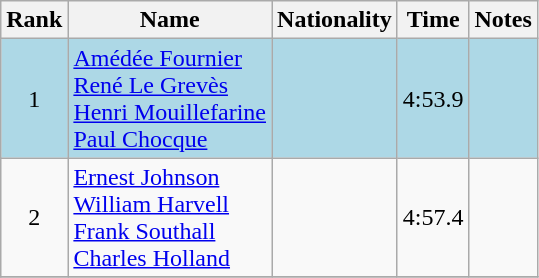<table class="wikitable sortable" style="text-align:center">
<tr>
<th>Rank</th>
<th>Name</th>
<th>Nationality</th>
<th>Time</th>
<th>Notes</th>
</tr>
<tr bgcolor=lightblue>
<td>1</td>
<td align=left><a href='#'>Amédée Fournier</a><br><a href='#'>René Le Grevès</a><br><a href='#'>Henri Mouillefarine</a><br><a href='#'>Paul Chocque</a></td>
<td align=left></td>
<td>4:53.9</td>
<td></td>
</tr>
<tr>
<td>2</td>
<td align=left><a href='#'>Ernest Johnson</a><br><a href='#'>William Harvell</a><br><a href='#'>Frank Southall</a><br><a href='#'>Charles Holland</a></td>
<td align=left></td>
<td>4:57.4</td>
<td></td>
</tr>
<tr>
</tr>
</table>
